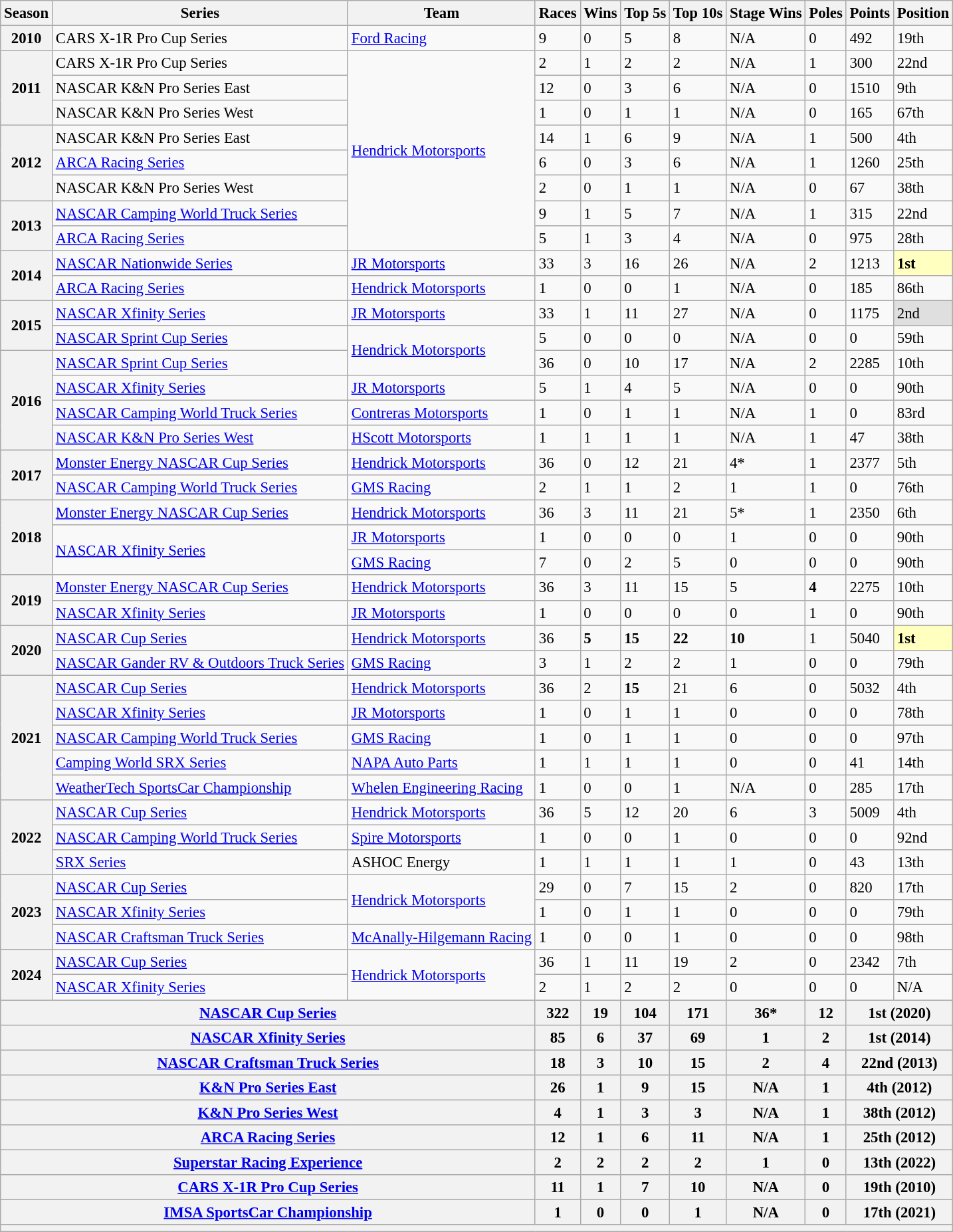<table class="wikitable" style="font-size: 95%;">
<tr>
<th>Season</th>
<th>Series</th>
<th>Team</th>
<th>Races</th>
<th>Wins</th>
<th>Top 5s</th>
<th>Top 10s</th>
<th>Stage Wins</th>
<th>Poles</th>
<th>Points</th>
<th>Position</th>
</tr>
<tr>
<th>2010</th>
<td>CARS X-1R Pro Cup Series</td>
<td><a href='#'>Ford Racing</a></td>
<td>9</td>
<td>0</td>
<td>5</td>
<td>8</td>
<td>N/A</td>
<td>0</td>
<td>492</td>
<td>19th</td>
</tr>
<tr>
<th rowspan=3>2011</th>
<td>CARS X-1R Pro Cup Series</td>
<td rowspan=8><a href='#'>Hendrick Motorsports</a></td>
<td>2</td>
<td>1</td>
<td>2</td>
<td>2</td>
<td>N/A</td>
<td>1</td>
<td>300</td>
<td>22nd</td>
</tr>
<tr>
<td>NASCAR K&N Pro Series East</td>
<td>12</td>
<td>0</td>
<td>3</td>
<td>6</td>
<td>N/A</td>
<td>0</td>
<td>1510</td>
<td>9th</td>
</tr>
<tr>
<td>NASCAR K&N Pro Series West</td>
<td>1</td>
<td>0</td>
<td>1</td>
<td>1</td>
<td>N/A</td>
<td>0</td>
<td>165</td>
<td>67th</td>
</tr>
<tr>
<th rowspan=3>2012</th>
<td>NASCAR K&N Pro Series East</td>
<td>14</td>
<td>1</td>
<td>6</td>
<td>9</td>
<td>N/A</td>
<td>1</td>
<td>500</td>
<td>4th</td>
</tr>
<tr>
<td><a href='#'>ARCA Racing Series</a></td>
<td>6</td>
<td>0</td>
<td>3</td>
<td>6</td>
<td>N/A</td>
<td>1</td>
<td>1260</td>
<td>25th</td>
</tr>
<tr>
<td>NASCAR K&N Pro Series West</td>
<td>2</td>
<td>0</td>
<td>1</td>
<td>1</td>
<td>N/A</td>
<td>0</td>
<td>67</td>
<td>38th</td>
</tr>
<tr>
<th rowspan=2>2013</th>
<td><a href='#'>NASCAR Camping World Truck Series</a></td>
<td>9</td>
<td>1</td>
<td>5</td>
<td>7</td>
<td>N/A</td>
<td>1</td>
<td>315</td>
<td>22nd</td>
</tr>
<tr>
<td><a href='#'>ARCA Racing Series</a></td>
<td>5</td>
<td>1</td>
<td>3</td>
<td>4</td>
<td>N/A</td>
<td>0</td>
<td>975</td>
<td>28th</td>
</tr>
<tr>
<th rowspan=2>2014</th>
<td><a href='#'>NASCAR Nationwide Series</a></td>
<td><a href='#'>JR Motorsports</a></td>
<td>33</td>
<td>3</td>
<td>16</td>
<td>26</td>
<td>N/A</td>
<td>2</td>
<td>1213</td>
<td style="background:#FFFFBF;"><strong>1st</strong></td>
</tr>
<tr>
<td><a href='#'>ARCA Racing Series</a></td>
<td><a href='#'>Hendrick Motorsports</a></td>
<td>1</td>
<td>0</td>
<td>0</td>
<td>1</td>
<td>N/A</td>
<td>0</td>
<td>185</td>
<td>86th</td>
</tr>
<tr>
<th rowspan=2>2015</th>
<td><a href='#'>NASCAR Xfinity Series</a></td>
<td><a href='#'>JR Motorsports</a></td>
<td>33</td>
<td>1</td>
<td>11</td>
<td>27</td>
<td>N/A</td>
<td>0</td>
<td>1175</td>
<td style="background:#DFDFDF;">2nd</td>
</tr>
<tr>
<td><a href='#'>NASCAR Sprint Cup Series</a></td>
<td rowspan=2><a href='#'>Hendrick Motorsports</a></td>
<td>5</td>
<td>0</td>
<td>0</td>
<td>0</td>
<td>N/A</td>
<td>0</td>
<td>0</td>
<td>59th</td>
</tr>
<tr>
<th rowspan=4>2016</th>
<td><a href='#'>NASCAR Sprint Cup Series</a></td>
<td>36</td>
<td>0</td>
<td>10</td>
<td>17</td>
<td>N/A</td>
<td>2</td>
<td>2285</td>
<td>10th</td>
</tr>
<tr>
<td><a href='#'>NASCAR Xfinity Series</a></td>
<td><a href='#'>JR Motorsports</a></td>
<td>5</td>
<td>1</td>
<td>4</td>
<td>5</td>
<td>N/A</td>
<td>0</td>
<td>0</td>
<td>90th</td>
</tr>
<tr>
<td><a href='#'>NASCAR Camping World Truck Series</a></td>
<td><a href='#'>Contreras Motorsports</a></td>
<td>1</td>
<td>0</td>
<td>1</td>
<td>1</td>
<td>N/A</td>
<td>1</td>
<td>0</td>
<td>83rd</td>
</tr>
<tr>
<td><a href='#'>NASCAR K&N Pro Series West</a></td>
<td><a href='#'>HScott Motorsports</a></td>
<td>1</td>
<td>1</td>
<td>1</td>
<td>1</td>
<td>N/A</td>
<td>1</td>
<td>47</td>
<td>38th</td>
</tr>
<tr>
<th rowspan=2>2017</th>
<td><a href='#'>Monster Energy NASCAR Cup Series</a></td>
<td><a href='#'>Hendrick Motorsports</a></td>
<td>36</td>
<td>0</td>
<td>12</td>
<td>21</td>
<td>4*</td>
<td>1</td>
<td>2377</td>
<td>5th</td>
</tr>
<tr>
<td><a href='#'>NASCAR Camping World Truck Series</a></td>
<td><a href='#'>GMS Racing</a></td>
<td>2</td>
<td>1</td>
<td>1</td>
<td>2</td>
<td>1</td>
<td>1</td>
<td>0</td>
<td>76th</td>
</tr>
<tr>
<th rowspan=3>2018</th>
<td><a href='#'>Monster Energy NASCAR Cup Series</a></td>
<td><a href='#'>Hendrick Motorsports</a></td>
<td>36</td>
<td>3</td>
<td>11</td>
<td>21</td>
<td>5*</td>
<td>1</td>
<td>2350</td>
<td>6th</td>
</tr>
<tr>
<td rowspan=2><a href='#'>NASCAR Xfinity Series</a></td>
<td><a href='#'>JR Motorsports</a></td>
<td>1</td>
<td>0</td>
<td>0</td>
<td>0</td>
<td>1</td>
<td>0</td>
<td>0</td>
<td>90th</td>
</tr>
<tr>
<td><a href='#'>GMS Racing</a></td>
<td>7</td>
<td>0</td>
<td>2</td>
<td>5</td>
<td>0</td>
<td>0</td>
<td>0</td>
<td>90th</td>
</tr>
<tr>
<th rowspan=2>2019</th>
<td><a href='#'>Monster Energy NASCAR Cup Series</a></td>
<td><a href='#'>Hendrick Motorsports</a></td>
<td>36</td>
<td>3</td>
<td>11</td>
<td>15</td>
<td>5</td>
<td><strong>4</strong></td>
<td>2275</td>
<td>10th</td>
</tr>
<tr>
<td><a href='#'>NASCAR Xfinity Series</a></td>
<td><a href='#'>JR Motorsports</a></td>
<td>1</td>
<td>0</td>
<td>0</td>
<td>0</td>
<td>0</td>
<td>1</td>
<td>0</td>
<td>90th</td>
</tr>
<tr>
<th rowspan=2>2020</th>
<td><a href='#'>NASCAR Cup Series</a></td>
<td><a href='#'>Hendrick Motorsports</a></td>
<td>36</td>
<td><strong>5</strong></td>
<td><strong>15</strong></td>
<td><strong>22</strong></td>
<td><strong>10</strong></td>
<td>1</td>
<td>5040</td>
<td style="background:#FFFFBF;"><strong>1st</strong></td>
</tr>
<tr>
<td><a href='#'>NASCAR Gander RV & Outdoors Truck Series</a></td>
<td><a href='#'>GMS Racing</a></td>
<td>3</td>
<td>1</td>
<td>2</td>
<td>2</td>
<td>1</td>
<td>0</td>
<td>0</td>
<td>79th</td>
</tr>
<tr>
<th rowspan=5>2021</th>
<td><a href='#'>NASCAR Cup Series</a></td>
<td><a href='#'>Hendrick Motorsports</a></td>
<td>36</td>
<td>2</td>
<td><strong>15</strong></td>
<td>21</td>
<td>6</td>
<td>0</td>
<td>5032</td>
<td>4th</td>
</tr>
<tr>
<td><a href='#'>NASCAR Xfinity Series</a></td>
<td><a href='#'>JR Motorsports</a></td>
<td>1</td>
<td>0</td>
<td>1</td>
<td>1</td>
<td>0</td>
<td>0</td>
<td>0</td>
<td>78th</td>
</tr>
<tr>
<td><a href='#'>NASCAR Camping World Truck Series</a></td>
<td><a href='#'>GMS Racing</a></td>
<td>1</td>
<td>0</td>
<td>1</td>
<td>1</td>
<td>0</td>
<td>0</td>
<td>0</td>
<td>97th</td>
</tr>
<tr>
<td><a href='#'>Camping World SRX Series</a></td>
<td><a href='#'>NAPA Auto Parts</a></td>
<td>1</td>
<td>1</td>
<td>1</td>
<td>1</td>
<td>0</td>
<td>0</td>
<td>41</td>
<td>14th</td>
</tr>
<tr>
<td><a href='#'>WeatherTech SportsCar Championship</a></td>
<td><a href='#'>Whelen Engineering Racing</a></td>
<td>1</td>
<td>0</td>
<td>0</td>
<td>1</td>
<td>N/A</td>
<td>0</td>
<td>285</td>
<td>17th</td>
</tr>
<tr>
<th rowspan=3>2022</th>
<td><a href='#'>NASCAR Cup Series</a></td>
<td><a href='#'>Hendrick Motorsports</a></td>
<td>36</td>
<td>5</td>
<td>12</td>
<td>20</td>
<td>6</td>
<td>3</td>
<td>5009</td>
<td>4th</td>
</tr>
<tr>
<td><a href='#'>NASCAR Camping World Truck Series</a></td>
<td><a href='#'>Spire Motorsports</a></td>
<td>1</td>
<td>0</td>
<td>0</td>
<td>1</td>
<td>0</td>
<td>0</td>
<td>0</td>
<td>92nd</td>
</tr>
<tr>
<td><a href='#'>SRX Series</a></td>
<td>ASHOC Energy</td>
<td>1</td>
<td>1</td>
<td>1</td>
<td>1</td>
<td>1</td>
<td>0</td>
<td>43</td>
<td>13th</td>
</tr>
<tr>
<th rowspan=3>2023</th>
<td><a href='#'>NASCAR Cup Series</a></td>
<td rowspan=2><a href='#'>Hendrick Motorsports</a></td>
<td>29</td>
<td>0</td>
<td>7</td>
<td>15</td>
<td>2</td>
<td>0</td>
<td>820</td>
<td>17th</td>
</tr>
<tr>
<td><a href='#'>NASCAR Xfinity Series</a></td>
<td>1</td>
<td>0</td>
<td>1</td>
<td>1</td>
<td>0</td>
<td>0</td>
<td>0</td>
<td>79th</td>
</tr>
<tr>
<td><a href='#'>NASCAR Craftsman Truck Series</a></td>
<td><a href='#'>McAnally-Hilgemann Racing</a></td>
<td>1</td>
<td>0</td>
<td>0</td>
<td>1</td>
<td>0</td>
<td>0</td>
<td>0</td>
<td>98th</td>
</tr>
<tr>
<th rowspan=2>2024</th>
<td><a href='#'>NASCAR Cup Series</a></td>
<td rowspan=2><a href='#'>Hendrick Motorsports</a></td>
<td>36</td>
<td>1</td>
<td>11</td>
<td>19</td>
<td>2</td>
<td>0</td>
<td>2342</td>
<td>7th</td>
</tr>
<tr>
<td><a href='#'>NASCAR Xfinity Series</a></td>
<td>2</td>
<td>1</td>
<td>2</td>
<td>2</td>
<td>0</td>
<td>0</td>
<td>0</td>
<td>N/A</td>
</tr>
<tr>
<th colspan=3 align=center><a href='#'>NASCAR Cup Series</a></th>
<th>322</th>
<th>19</th>
<th>104</th>
<th>171</th>
<th>36*</th>
<th>12</th>
<th colspan=2>1st (2020)</th>
</tr>
<tr>
<th colspan=3 align=center><a href='#'>NASCAR Xfinity Series</a></th>
<th>85</th>
<th>6</th>
<th>37</th>
<th>69</th>
<th>1</th>
<th>2</th>
<th colspan=2>1st (2014)</th>
</tr>
<tr>
<th colspan=3 align=center><a href='#'>NASCAR Craftsman Truck Series</a></th>
<th>18</th>
<th>3</th>
<th>10</th>
<th>15</th>
<th>2</th>
<th>4</th>
<th colspan=2>22nd (2013)</th>
</tr>
<tr>
<th colspan=3 align=center><a href='#'>K&N Pro Series East</a></th>
<th>26</th>
<th>1</th>
<th>9</th>
<th>15</th>
<th>N/A</th>
<th>1</th>
<th colspan=2>4th (2012)</th>
</tr>
<tr>
<th colspan=3 align=center><a href='#'>K&N Pro Series West</a></th>
<th>4</th>
<th>1</th>
<th>3</th>
<th>3</th>
<th>N/A</th>
<th>1</th>
<th colspan=2>38th (2012)</th>
</tr>
<tr>
<th colspan=3 align=center><a href='#'>ARCA Racing Series</a></th>
<th>12</th>
<th>1</th>
<th>6</th>
<th>11</th>
<th>N/A</th>
<th>1</th>
<th colspan=2>25th (2012)</th>
</tr>
<tr>
<th colspan=3><a href='#'>Superstar Racing Experience</a></th>
<th>2</th>
<th>2</th>
<th>2</th>
<th>2</th>
<th>1</th>
<th>0</th>
<th colspan=2>13th (2022)</th>
</tr>
<tr>
<th colspan=3 align=center><a href='#'>CARS X-1R Pro Cup Series</a></th>
<th>11</th>
<th>1</th>
<th>7</th>
<th>10</th>
<th>N/A</th>
<th>0</th>
<th colspan=2>19th (2010)</th>
</tr>
<tr>
<th colspan=3 align=center><a href='#'>IMSA SportsCar Championship</a></th>
<th>1</th>
<th>0</th>
<th>0</th>
<th>1</th>
<th>N/A</th>
<th>0</th>
<th colspan=2>17th (2021)</th>
</tr>
<tr>
<th colspan=11></th>
</tr>
</table>
